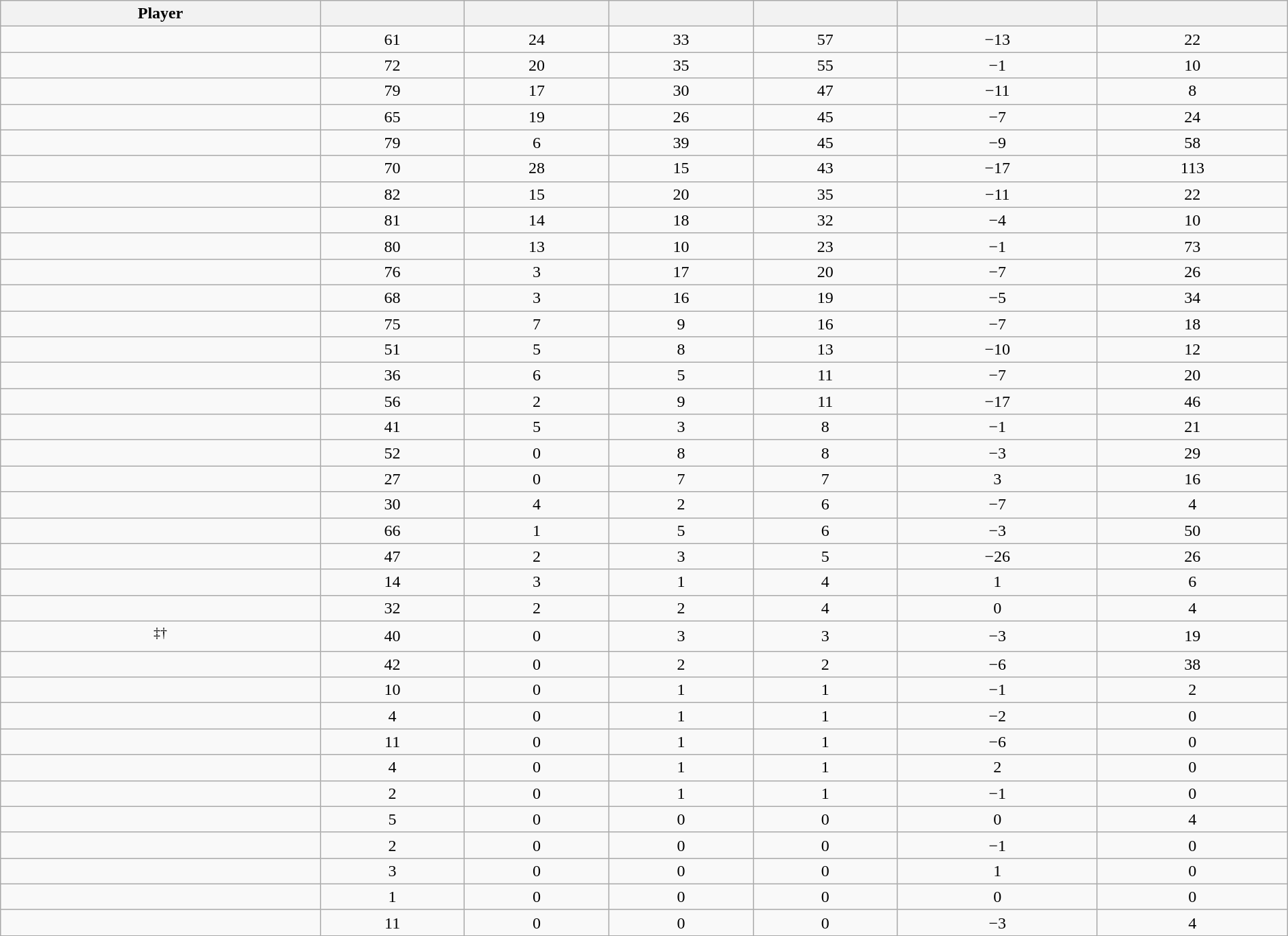<table class="wikitable sortable" style="width:100%; text-align:center;">
<tr>
<th>Player</th>
<th></th>
<th></th>
<th></th>
<th></th>
<th data-sort-type="number"></th>
<th></th>
</tr>
<tr>
<td></td>
<td>61</td>
<td>24</td>
<td>33</td>
<td>57</td>
<td>−13</td>
<td>22</td>
</tr>
<tr>
<td></td>
<td>72</td>
<td>20</td>
<td>35</td>
<td>55</td>
<td>−1</td>
<td>10</td>
</tr>
<tr>
<td></td>
<td>79</td>
<td>17</td>
<td>30</td>
<td>47</td>
<td>−11</td>
<td>8</td>
</tr>
<tr>
<td></td>
<td>65</td>
<td>19</td>
<td>26</td>
<td>45</td>
<td>−7</td>
<td>24</td>
</tr>
<tr>
<td></td>
<td>79</td>
<td>6</td>
<td>39</td>
<td>45</td>
<td>−9</td>
<td>58</td>
</tr>
<tr>
<td></td>
<td>70</td>
<td>28</td>
<td>15</td>
<td>43</td>
<td>−17</td>
<td>113</td>
</tr>
<tr>
<td></td>
<td>82</td>
<td>15</td>
<td>20</td>
<td>35</td>
<td>−11</td>
<td>22</td>
</tr>
<tr>
<td></td>
<td>81</td>
<td>14</td>
<td>18</td>
<td>32</td>
<td>−4</td>
<td>10</td>
</tr>
<tr>
<td></td>
<td>80</td>
<td>13</td>
<td>10</td>
<td>23</td>
<td>−1</td>
<td>73</td>
</tr>
<tr>
<td></td>
<td>76</td>
<td>3</td>
<td>17</td>
<td>20</td>
<td>−7</td>
<td>26</td>
</tr>
<tr>
<td></td>
<td>68</td>
<td>3</td>
<td>16</td>
<td>19</td>
<td>−5</td>
<td>34</td>
</tr>
<tr>
<td></td>
<td>75</td>
<td>7</td>
<td>9</td>
<td>16</td>
<td>−7</td>
<td>18</td>
</tr>
<tr>
<td></td>
<td>51</td>
<td>5</td>
<td>8</td>
<td>13</td>
<td>−10</td>
<td>12</td>
</tr>
<tr>
<td></td>
<td>36</td>
<td>6</td>
<td>5</td>
<td>11</td>
<td>−7</td>
<td>20</td>
</tr>
<tr>
<td></td>
<td>56</td>
<td>2</td>
<td>9</td>
<td>11</td>
<td>−17</td>
<td>46</td>
</tr>
<tr>
<td></td>
<td>41</td>
<td>5</td>
<td>3</td>
<td>8</td>
<td>−1</td>
<td>21</td>
</tr>
<tr>
<td></td>
<td>52</td>
<td>0</td>
<td>8</td>
<td>8</td>
<td>−3</td>
<td>29</td>
</tr>
<tr>
<td></td>
<td>27</td>
<td>0</td>
<td>7</td>
<td>7</td>
<td>3</td>
<td>16</td>
</tr>
<tr>
<td></td>
<td>30</td>
<td>4</td>
<td>2</td>
<td>6</td>
<td>−7</td>
<td>4</td>
</tr>
<tr>
<td></td>
<td>66</td>
<td>1</td>
<td>5</td>
<td>6</td>
<td>−3</td>
<td>50</td>
</tr>
<tr>
<td></td>
<td>47</td>
<td>2</td>
<td>3</td>
<td>5</td>
<td>−26</td>
<td>26</td>
</tr>
<tr>
<td></td>
<td>14</td>
<td>3</td>
<td>1</td>
<td>4</td>
<td>1</td>
<td>6</td>
</tr>
<tr>
<td></td>
<td>32</td>
<td>2</td>
<td>2</td>
<td>4</td>
<td>0</td>
<td>4</td>
</tr>
<tr>
<td><sup>‡†</sup></td>
<td>40</td>
<td>0</td>
<td>3</td>
<td>3</td>
<td>−3</td>
<td>19</td>
</tr>
<tr>
<td></td>
<td>42</td>
<td>0</td>
<td>2</td>
<td>2</td>
<td>−6</td>
<td>38</td>
</tr>
<tr>
<td></td>
<td>10</td>
<td>0</td>
<td>1</td>
<td>1</td>
<td>−1</td>
<td>2</td>
</tr>
<tr>
<td></td>
<td>4</td>
<td>0</td>
<td>1</td>
<td>1</td>
<td>−2</td>
<td>0</td>
</tr>
<tr>
<td></td>
<td>11</td>
<td>0</td>
<td>1</td>
<td>1</td>
<td>−6</td>
<td>0</td>
</tr>
<tr>
<td></td>
<td>4</td>
<td>0</td>
<td>1</td>
<td>1</td>
<td>2</td>
<td>0</td>
</tr>
<tr>
<td></td>
<td>2</td>
<td>0</td>
<td>1</td>
<td>1</td>
<td>−1</td>
<td>0</td>
</tr>
<tr>
<td></td>
<td>5</td>
<td>0</td>
<td>0</td>
<td>0</td>
<td>0</td>
<td>4</td>
</tr>
<tr>
<td></td>
<td>2</td>
<td>0</td>
<td>0</td>
<td>0</td>
<td>−1</td>
<td>0</td>
</tr>
<tr>
<td></td>
<td>3</td>
<td>0</td>
<td>0</td>
<td>0</td>
<td>1</td>
<td>0</td>
</tr>
<tr>
<td></td>
<td>1</td>
<td>0</td>
<td>0</td>
<td>0</td>
<td>0</td>
<td>0</td>
</tr>
<tr>
<td></td>
<td>11</td>
<td>0</td>
<td>0</td>
<td>0</td>
<td>−3</td>
<td>4</td>
</tr>
</table>
